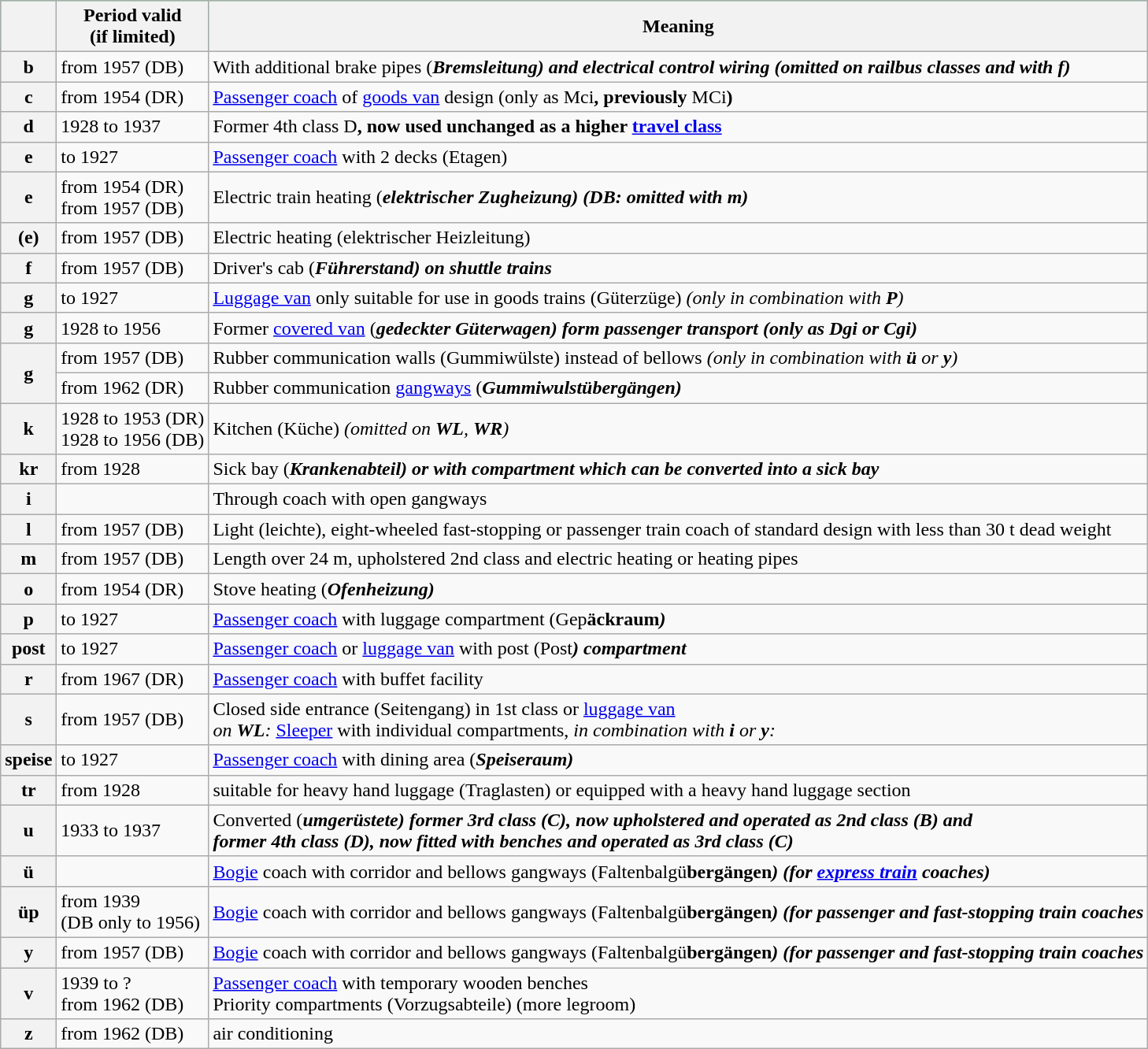<table class="wikitable">
<tr style="background:#00FF7F">
<th></th>
<th>Period valid<br>(if limited)</th>
<th>Meaning</th>
</tr>
<tr ---->
<th>b</th>
<td>from 1957 (DB)</td>
<td>With additional brake pipes (<strong><em>B<strong>remsleitung<em>) and electrical control wiring </em>(omitted on railbus classes and with </strong>f<strong>)<em></td>
</tr>
<tr ---->
<th>c</th>
<td>from 1954 (DR)</td>
<td><a href='#'>Passenger coach</a> of <a href='#'>goods van</a> design </em>(only as </strong>Mci<strong>, previously </strong>MCi<strong>)<em></td>
</tr>
<tr ---->
<th>d</th>
<td>1928 to 1937</td>
<td>Former 4th class </strong>D<strong>, now used unchanged as a higher <a href='#'>travel class</a></td>
</tr>
<tr ---->
<th>e</th>
<td>to 1927</td>
<td><a href='#'>Passenger coach</a> with 2 decks (</em></strong>E</strong>tagen</em>)</td>
</tr>
<tr ---->
<th>e</th>
<td>from 1954 (DR)<br>from 1957 (DB)</td>
<td>Electric train heating (<strong><em>e<strong>lektrischer Zugheizung<em>) </em>(DB: omitted with </strong>m<strong>)<em></td>
</tr>
<tr ---->
<th>(e)</th>
<td>from 1957 (DB)</td>
<td>Electric heating (</em></strong>e</strong>lektrischer Heizleitung</em>)</td>
</tr>
<tr ---->
<th>f</th>
<td>from 1957 (DB)</td>
<td>Driver's cab (<strong><em>F<strong>ührerstand<em>) on shuttle trains</td>
</tr>
<tr ---->
<th>g</th>
<td>to 1927</td>
<td><a href='#'>Luggage van</a> only suitable for use in goods trains (</em></strong>G</strong>üterzüge</em>) <em>(only in combination with <strong>P</strong>)</em></td>
</tr>
<tr ---->
<th>g</th>
<td>1928 to 1956</td>
<td>Former <a href='#'>covered van</a> (<strong><em>g<strong>edeckter Güterwagen<em>) form passenger transport </em>(only as </strong>Dgi<strong> or </strong>Cgi<strong>)<em></td>
</tr>
<tr ---->
<th rowspan="2">g</th>
<td>from 1957 (DB)</td>
<td>Rubber communication walls (</em></strong>G</strong>ummiwülste</em>) instead of bellows <em>(only in combination with <strong>ü</strong> or <strong>y</strong>)</em></td>
</tr>
<tr ---->
<td>from 1962 (DR)</td>
<td>Rubber communication <a href='#'>gangways</a> (<strong><em>G<strong>ummiwulstübergängen<em>)</td>
</tr>
<tr ---->
<th>k</th>
<td>1928 to 1953 (DR)<br>1928 to 1956 (DB)</td>
<td>Kitchen (</em></strong>K</strong>üche</em>) <em>(omitted on <strong>WL</strong>, <strong>WR</strong>)</em></td>
</tr>
<tr --->
<th>kr</th>
<td>from 1928</td>
<td>Sick bay (<strong><em>K<strong>rankenabteil<em>) or with compartment which can be converted into a sick bay</td>
</tr>
<tr ---->
<th>i</th>
<td></td>
<td>Through coach with open gangways</td>
</tr>
<tr ---->
<th>l</th>
<td>from 1957 (DB)</td>
<td>Light (</em></strong>l</strong>eichte</em>), eight-wheeled fast-stopping or passenger train coach of standard design with less than 30 t dead weight</td>
</tr>
<tr ---->
<th>m</th>
<td>from 1957 (DB)</td>
<td>Length over 24 m, upholstered 2nd class and electric heating or heating pipes</td>
</tr>
<tr ---->
<th>o</th>
<td>from 1954 (DR)</td>
<td>Stove heating (<strong><em>O<strong>fenheizung<em>)</td>
</tr>
<tr ---->
<th>p</th>
<td>to 1927</td>
<td><a href='#'>Passenger coach</a> with luggage compartment (</em>Ge</strong>p<strong>äckraum<em>)</td>
</tr>
<tr ---->
<th>post</th>
<td>to 1927</td>
<td><a href='#'>Passenger coach</a> or <a href='#'>luggage van</a> with post (</em></strong>Post<strong><em>) compartment</td>
</tr>
<tr ---->
<th>r</th>
<td>from 1967 (DR)</td>
<td><a href='#'>Passenger coach</a> with buffet facility</td>
</tr>
<tr ---->
<th>s</th>
<td>from 1957 (DB)</td>
<td>Closed side entrance (</em></strong>S</strong>eitengang</em>) in 1st class or <a href='#'>luggage van</a><br><em>on <strong>WL</strong>:</em> <a href='#'>Sleeper</a> with individual compartments, <em>in combination with <strong>i</strong> or <strong>y</strong>:</em></td>
</tr>
<tr ---->
<th>speise</th>
<td>to 1927</td>
<td><a href='#'>Passenger coach</a> with dining area (<strong><em>Speise<strong>raum<em>)</td>
</tr>
<tr ---->
<th>tr</th>
<td>from 1928</td>
<td>suitable for heavy hand luggage (</em></strong>T</strong>raglasten</em>) or equipped with a heavy hand luggage section</td>
</tr>
<tr ---->
<th>u</th>
<td>1933 to 1937</td>
<td>Converted (<strong><em>u<strong>mgerüstete<em>) former 3rd class (</strong>C<strong>), now upholstered and operated as 2nd class (</strong>B<strong>) and<br>former 4th class (</strong>D<strong>), now fitted with benches and operated as 3rd class (</strong>C<strong>)</td>
</tr>
<tr --->
<th>ü</th>
<td></td>
<td><a href='#'>Bogie</a> coach with corridor and bellows gangways (</em>Faltenbalg</strong>ü<strong>bergängen<em>) (for <a href='#'>express train</a> coaches)</td>
</tr>
<tr --->
<th>üp</th>
<td>from 1939<br>(DB only to 1956)</td>
<td><a href='#'>Bogie</a> coach with corridor and bellows gangways (</em>Faltenbalg</strong>ü<strong>bergängen<em>) (for passenger and fast-stopping train coaches</td>
</tr>
<tr ---->
<th>y</th>
<td>from 1957 (DB)</td>
<td><a href='#'>Bogie</a> coach with corridor and bellows gangways (</em>Faltenbalg</strong>ü<strong>bergängen<em>) (for passenger and fast-stopping train coaches</td>
</tr>
<tr ---->
<th>v</th>
<td>1939 to ?<br>from 1962 (DB)</td>
<td><a href='#'>Passenger coach</a> with temporary wooden benches<br>Priority compartments (</em></strong>V</strong>orzugsabteile</em>) (more legroom)</td>
</tr>
<tr --->
<th>z</th>
<td>from 1962 (DB)</td>
<td>air conditioning</td>
</tr>
</table>
